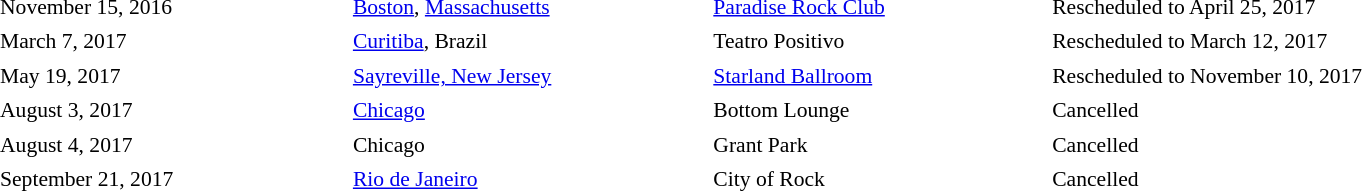<table cellpadding="2" style="border:0 solid darkgrey; font-size:90%;">
<tr>
<th style="width:280px;"></th>
<th style="width:280px;"></th>
<th style="width:270px;"></th>
<th style="width:700px;"></th>
</tr>
<tr>
<td>November 15, 2016</td>
<td><a href='#'>Boston</a>, <a href='#'>Massachusetts</a></td>
<td><a href='#'>Paradise Rock Club</a></td>
<td>Rescheduled to April 25, 2017</td>
</tr>
<tr>
<td>March 7, 2017</td>
<td><a href='#'>Curitiba</a>, Brazil</td>
<td>Teatro Positivo</td>
<td>Rescheduled to March 12, 2017</td>
</tr>
<tr>
<td>May 19, 2017</td>
<td><a href='#'>Sayreville, New Jersey</a></td>
<td><a href='#'>Starland Ballroom</a></td>
<td>Rescheduled to November 10, 2017 </td>
</tr>
<tr>
<td>August 3, 2017</td>
<td><a href='#'>Chicago</a></td>
<td>Bottom Lounge</td>
<td>Cancelled</td>
</tr>
<tr>
<td>August 4, 2017</td>
<td>Chicago</td>
<td>Grant Park</td>
<td>Cancelled</td>
</tr>
<tr>
<td>September 21, 2017</td>
<td><a href='#'>Rio de Janeiro</a></td>
<td>City of Rock</td>
<td>Cancelled</td>
</tr>
</table>
